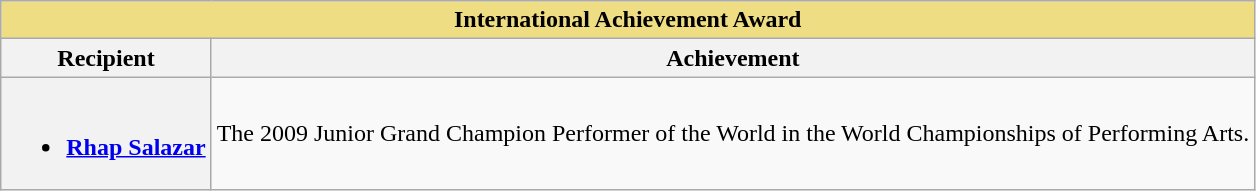<table class="wikitable">
<tr>
<th scope="col" colspan=2 style="background:#EEDD82;" ! width:50%"><strong>International Achievement Award</strong></th>
</tr>
<tr>
<th>Recipient</th>
<th>Achievement</th>
</tr>
<tr>
<th ! scope="row"><br><ul><li><strong><a href='#'>Rhap Salazar</a></strong></li></ul></th>
<td>The 2009 Junior Grand Champion Performer of the World in the World Championships of Performing Arts.</td>
</tr>
</table>
